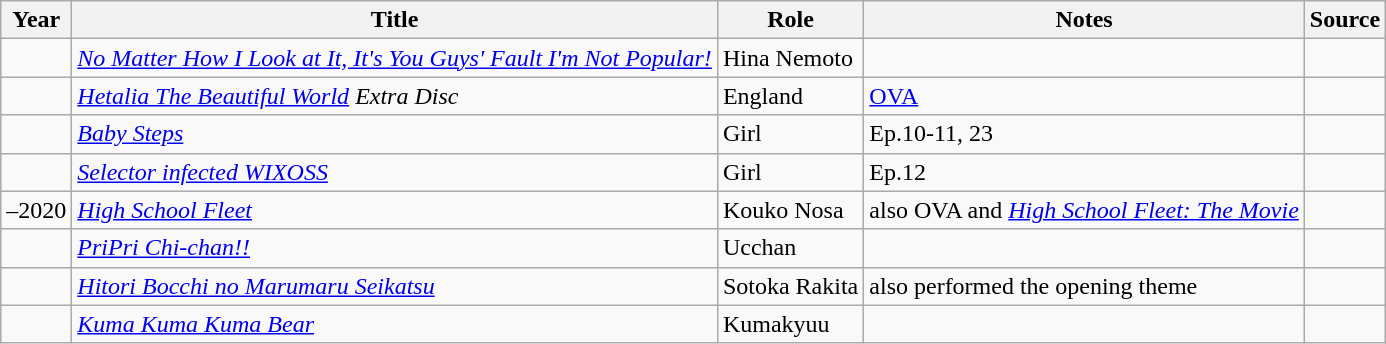<table class="wikitable sortable plainrowheaders">
<tr>
<th>Year</th>
<th>Title</th>
<th>Role</th>
<th class="unsortable">Notes</th>
<th class="unsortable">Source</th>
</tr>
<tr>
<td></td>
<td><em><a href='#'>No Matter How I Look at It, It's You Guys' Fault I'm Not Popular!</a></em></td>
<td>Hina Nemoto</td>
<td></td>
<td></td>
</tr>
<tr>
<td></td>
<td><em><a href='#'>Hetalia The Beautiful World</a> Extra Disc</em></td>
<td>England</td>
<td><a href='#'>OVA</a></td>
<td></td>
</tr>
<tr>
<td></td>
<td><em><a href='#'>Baby Steps</a></em></td>
<td>Girl</td>
<td>Ep.10-11, 23</td>
<td></td>
</tr>
<tr>
<td></td>
<td><em><a href='#'>Selector infected WIXOSS</a></em></td>
<td>Girl</td>
<td>Ep.12</td>
<td></td>
</tr>
<tr>
<td>–2020</td>
<td><em><a href='#'>High School Fleet</a></em></td>
<td>Kouko Nosa</td>
<td>also OVA and <em><a href='#'>High School Fleet: The Movie</a></em></td>
<td></td>
</tr>
<tr>
<td></td>
<td><em><a href='#'>PriPri Chi-chan!!</a></em></td>
<td>Ucchan</td>
<td></td>
<td></td>
</tr>
<tr>
<td></td>
<td><em><a href='#'>Hitori Bocchi no Marumaru Seikatsu</a></em></td>
<td>Sotoka Rakita</td>
<td>also performed the opening theme</td>
<td></td>
</tr>
<tr>
<td></td>
<td><em><a href='#'>Kuma Kuma Kuma Bear</a></em></td>
<td>Kumakyuu</td>
<td></td>
<td></td>
</tr>
</table>
